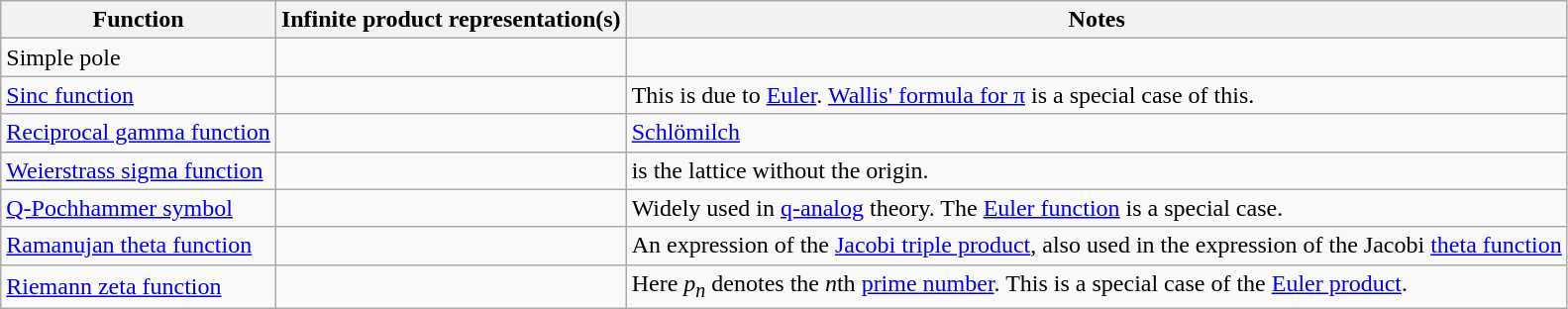<table class="wikitable">
<tr>
<th>Function</th>
<th>Infinite product representation(s)</th>
<th>Notes</th>
</tr>
<tr>
<td>Simple pole</td>
<td></td>
<td></td>
</tr>
<tr>
<td><a href='#'>Sinc function</a></td>
<td></td>
<td>This is due to <a href='#'>Euler</a>. <a href='#'>Wallis' formula for π</a> is a special case of this.</td>
</tr>
<tr>
<td><a href='#'>Reciprocal gamma function</a></td>
<td></td>
<td><a href='#'>Schlömilch</a></td>
</tr>
<tr>
<td><a href='#'>Weierstrass sigma function</a></td>
<td></td>
<td> is the lattice without the origin.</td>
</tr>
<tr>
<td><a href='#'>Q-Pochhammer symbol</a></td>
<td></td>
<td>Widely used in <a href='#'>q-analog</a> theory. The <a href='#'>Euler function</a> is a special case.</td>
</tr>
<tr>
<td><a href='#'>Ramanujan theta function</a></td>
<td></td>
<td>An expression of the <a href='#'>Jacobi triple product</a>, also used in the expression of the Jacobi <a href='#'>theta function</a></td>
</tr>
<tr>
<td><a href='#'>Riemann zeta function</a></td>
<td></td>
<td>Here <em>p</em><sub><em>n</em></sub> denotes the <em>n</em>th <a href='#'>prime number</a>. This is a special case of the <a href='#'>Euler product</a>.</td>
</tr>
</table>
